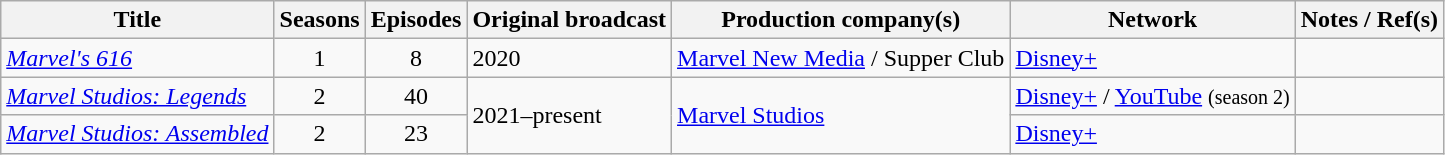<table class="wikitable sortable">
<tr>
<th>Title</th>
<th>Seasons</th>
<th>Episodes</th>
<th>Original broadcast</th>
<th>Production company(s)</th>
<th>Network</th>
<th>Notes / Ref(s)</th>
</tr>
<tr>
<td><em><a href='#'>Marvel's 616</a></em></td>
<td align="center">1</td>
<td align="center">8</td>
<td>2020</td>
<td><a href='#'>Marvel New Media</a> / Supper Club</td>
<td><a href='#'>Disney+</a></td>
<td></td>
</tr>
<tr>
<td><em><a href='#'>Marvel Studios: Legends</a></em></td>
<td align="center">2</td>
<td align="center">40</td>
<td rowspan="2">2021–present</td>
<td rowspan="2"><a href='#'>Marvel Studios</a></td>
<td><a href='#'>Disney+</a> / <a href='#'>YouTube</a> <small>(season 2)</small></td>
<td></td>
</tr>
<tr>
<td><em><a href='#'>Marvel Studios: Assembled</a></em></td>
<td align="center">2</td>
<td align="center">23</td>
<td><a href='#'>Disney+</a></td>
<td></td>
</tr>
</table>
